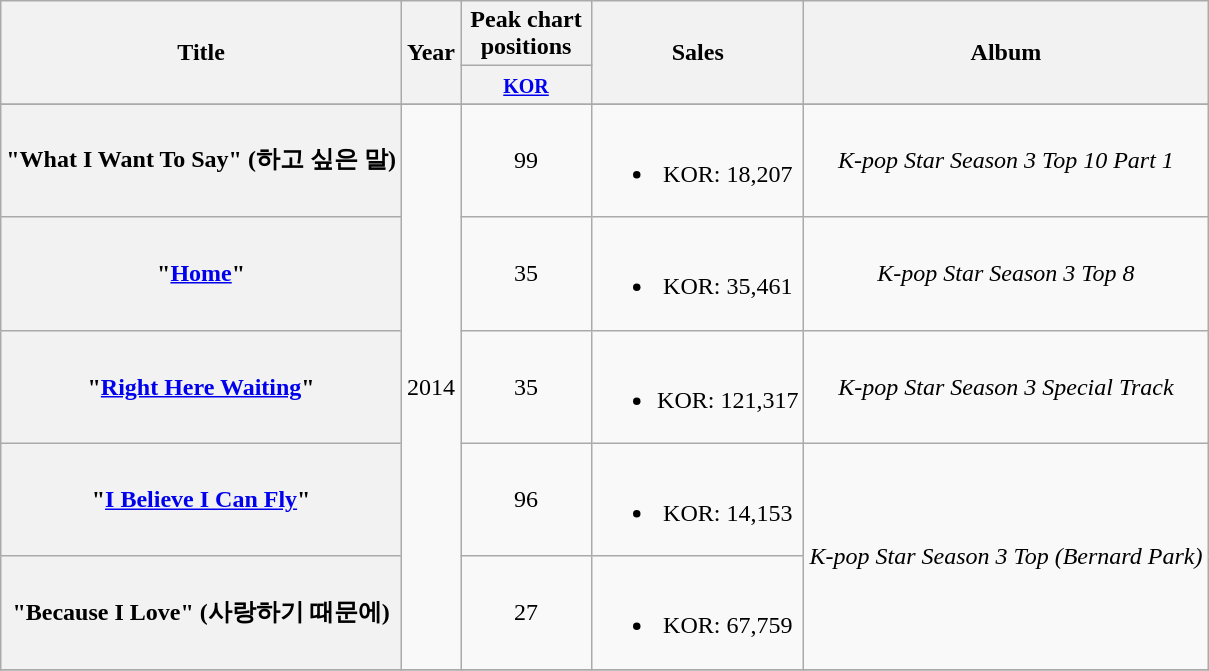<table class="wikitable plainrowheaders" style="text-align:center">
<tr>
<th scope="col" rowspan="2">Title</th>
<th scope="col" rowspan="2">Year</th>
<th scope="col" colspan="1" style="width:5em;">Peak chart positions</th>
<th scope="col" rowspan="2">Sales</th>
<th scope="col" rowspan="2">Album</th>
</tr>
<tr>
<th><small><a href='#'>KOR</a></small><br></th>
</tr>
<tr>
</tr>
<tr>
<th scope="row">"What I Want To Say" (하고 싶은 말)</th>
<td rowspan="5">2014</td>
<td>99</td>
<td><br><ul><li>KOR: 18,207</li></ul></td>
<td><em>K-pop Star Season 3 Top 10 Part 1</em></td>
</tr>
<tr>
<th scope="row">"<a href='#'>Home</a>"</th>
<td>35</td>
<td><br><ul><li>KOR: 35,461</li></ul></td>
<td><em>K-pop Star Season 3 Top 8</em></td>
</tr>
<tr>
<th scope="row">"<a href='#'>Right Here Waiting</a>"</th>
<td>35</td>
<td><br><ul><li>KOR: 121,317</li></ul></td>
<td><em>K-pop Star Season 3 Special Track</em></td>
</tr>
<tr>
<th scope="row">"<a href='#'>I Believe I Can Fly</a>"</th>
<td>96</td>
<td><br><ul><li>KOR: 14,153</li></ul></td>
<td rowspan="2"><em>K-pop Star Season 3 Top (Bernard Park)</em></td>
</tr>
<tr>
<th scope="row">"Because I Love" (사랑하기 때문에)</th>
<td>27</td>
<td><br><ul><li>KOR: 67,759</li></ul></td>
</tr>
<tr>
</tr>
</table>
